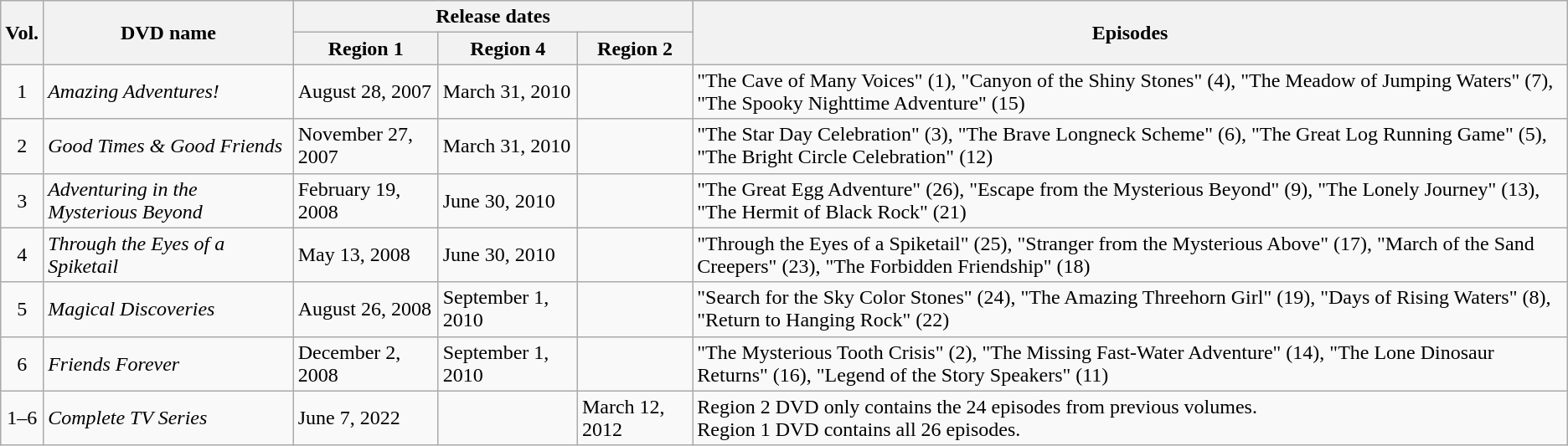<table class="wikitable">
<tr>
<th rowspan="2">Vol.</th>
<th rowspan="2">DVD name</th>
<th colspan="3">Release dates</th>
<th rowspan="2">Episodes</th>
</tr>
<tr>
<th>Region 1</th>
<th>Region 4</th>
<th>Region 2</th>
</tr>
<tr>
<td style="text-align:center;">1</td>
<td><em>Amazing Adventures!</em></td>
<td>August 28, 2007</td>
<td>March 31, 2010</td>
<td></td>
<td>"The Cave of Many Voices" (1), "Canyon of the Shiny Stones" (4), "The Meadow of Jumping Waters" (7), "The Spooky Nighttime Adventure" (15)</td>
</tr>
<tr>
<td style="text-align:center;">2</td>
<td><em>Good Times & Good Friends</em></td>
<td>November 27, 2007</td>
<td>March 31, 2010</td>
<td></td>
<td>"The Star Day Celebration" (3), "The Brave Longneck Scheme" (6), "The Great Log Running Game" (5), "The Bright Circle Celebration" (12)</td>
</tr>
<tr>
<td style="text-align:center;">3</td>
<td><em>Adventuring in the Mysterious Beyond</em></td>
<td>February 19, 2008</td>
<td>June 30, 2010</td>
<td></td>
<td>"The Great Egg Adventure" (26), "Escape from the Mysterious Beyond" (9), "The Lonely Journey" (13), "The Hermit of Black Rock" (21)</td>
</tr>
<tr>
<td style="text-align:center;">4</td>
<td><em>Through the Eyes of a Spiketail</em></td>
<td>May 13, 2008</td>
<td>June 30, 2010</td>
<td></td>
<td>"Through the Eyes of a Spiketail" (25), "Stranger from the Mysterious Above" (17), "March of the Sand Creepers" (23), "The Forbidden Friendship" (18)</td>
</tr>
<tr>
<td style="text-align:center;">5</td>
<td><em>Magical Discoveries</em></td>
<td>August 26, 2008</td>
<td>September 1, 2010</td>
<td></td>
<td>"Search for the Sky Color Stones" (24), "The Amazing Threehorn Girl" (19), "Days of Rising Waters" (8), "Return to Hanging Rock" (22)</td>
</tr>
<tr>
<td style="text-align:center;">6</td>
<td><em>Friends Forever</em></td>
<td>December 2, 2008</td>
<td>September 1, 2010</td>
<td></td>
<td>"The Mysterious Tooth Crisis" (2), "The Missing Fast-Water Adventure" (14), "The Lone Dinosaur Returns" (16), "Legend of the Story Speakers" (11)</td>
</tr>
<tr>
<td style="text-align:center;">1–6</td>
<td><em>Complete TV Series</em></td>
<td>June 7, 2022</td>
<td></td>
<td>March 12, 2012</td>
<td>Region 2 DVD only contains the 24 episodes from previous volumes.<br>Region 1 DVD contains all 26 episodes.</td>
</tr>
</table>
